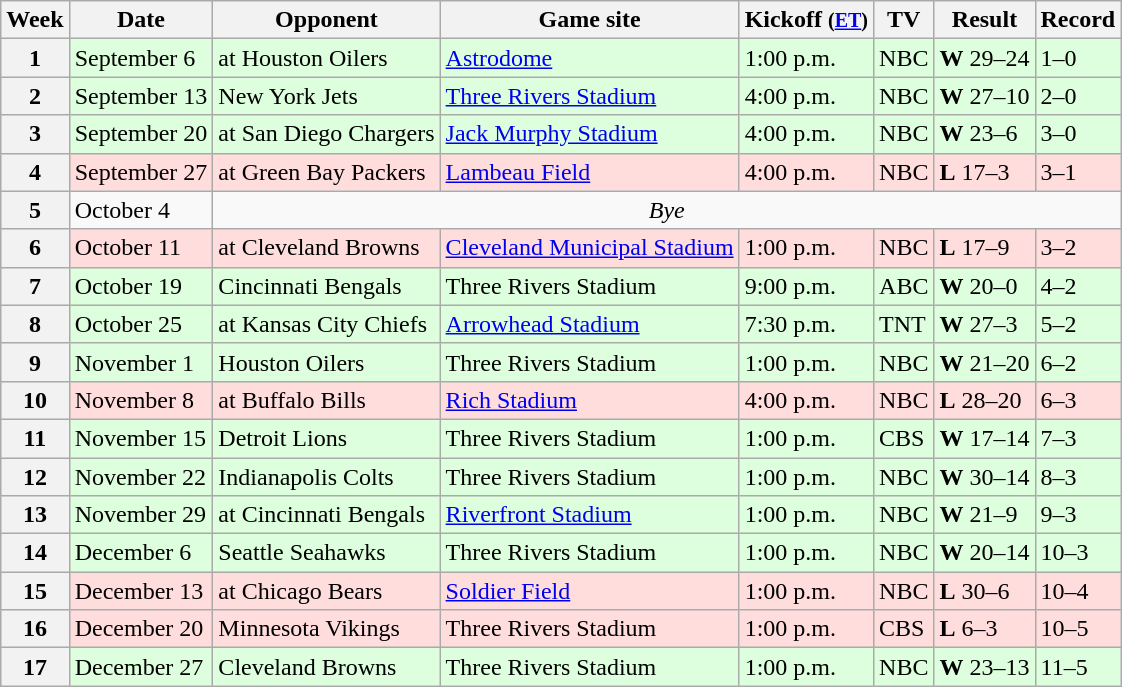<table class="wikitable">
<tr>
<th>Week</th>
<th>Date</th>
<th>Opponent</th>
<th>Game site</th>
<th>Kickoff <small>(<a href='#'>ET</a>)</small></th>
<th>TV</th>
<th>Result</th>
<th>Record</th>
</tr>
<tr style="background: #ddffdd;">
<th>1</th>
<td>September 6</td>
<td>at Houston Oilers</td>
<td><a href='#'>Astrodome</a></td>
<td>1:00 p.m.</td>
<td>NBC</td>
<td><strong>W</strong> 29–24</td>
<td>1–0</td>
</tr>
<tr style="background: #ddffdd;">
<th>2</th>
<td>September 13</td>
<td>New York Jets</td>
<td><a href='#'>Three Rivers Stadium</a></td>
<td>4:00 p.m.</td>
<td>NBC</td>
<td><strong>W</strong> 27–10</td>
<td>2–0</td>
</tr>
<tr style="background: #ddffdd;">
<th>3</th>
<td>September 20</td>
<td>at San Diego Chargers</td>
<td><a href='#'>Jack Murphy Stadium</a></td>
<td>4:00 p.m.</td>
<td>NBC</td>
<td><strong>W</strong> 23–6</td>
<td>3–0</td>
</tr>
<tr style="background:#ffdddd;">
<th>4</th>
<td>September 27</td>
<td>at Green Bay Packers</td>
<td><a href='#'>Lambeau Field</a></td>
<td>4:00 p.m.</td>
<td>NBC</td>
<td><strong>L</strong> 17–3</td>
<td>3–1</td>
</tr>
<tr>
<th>5</th>
<td>October 4</td>
<td colspan=6 align="center"><em>Bye</em></td>
</tr>
<tr style="background:#ffdddd;">
<th>6</th>
<td>October 11</td>
<td>at Cleveland Browns</td>
<td><a href='#'>Cleveland Municipal Stadium</a></td>
<td>1:00 p.m.</td>
<td>NBC</td>
<td><strong>L</strong> 17–9</td>
<td>3–2</td>
</tr>
<tr style="background: #ddffdd;">
<th>7</th>
<td>October 19</td>
<td>Cincinnati Bengals</td>
<td>Three Rivers Stadium</td>
<td>9:00 p.m.</td>
<td>ABC</td>
<td><strong>W</strong> 20–0</td>
<td>4–2</td>
</tr>
<tr style="background: #ddffdd;">
<th>8</th>
<td>October 25</td>
<td>at Kansas City Chiefs</td>
<td><a href='#'>Arrowhead Stadium</a></td>
<td>7:30 p.m.</td>
<td>TNT</td>
<td><strong>W</strong> 27–3</td>
<td>5–2</td>
</tr>
<tr style="background: #ddffdd;">
<th>9</th>
<td>November 1</td>
<td>Houston Oilers</td>
<td>Three Rivers Stadium</td>
<td>1:00 p.m.</td>
<td>NBC</td>
<td><strong>W</strong> 21–20</td>
<td>6–2</td>
</tr>
<tr style="background:#ffdddd;">
<th>10</th>
<td>November 8</td>
<td>at Buffalo Bills</td>
<td><a href='#'>Rich Stadium</a></td>
<td>4:00 p.m.</td>
<td>NBC</td>
<td><strong>L</strong> 28–20</td>
<td>6–3</td>
</tr>
<tr style="background: #ddffdd;">
<th>11</th>
<td>November 15</td>
<td>Detroit Lions</td>
<td>Three Rivers Stadium</td>
<td>1:00 p.m.</td>
<td>CBS</td>
<td><strong>W</strong> 17–14</td>
<td>7–3</td>
</tr>
<tr style="background: #ddffdd;">
<th>12</th>
<td>November 22</td>
<td>Indianapolis Colts</td>
<td>Three Rivers Stadium</td>
<td>1:00 p.m.</td>
<td>NBC</td>
<td><strong>W</strong> 30–14</td>
<td>8–3</td>
</tr>
<tr style="background: #ddffdd;">
<th>13</th>
<td>November 29</td>
<td>at Cincinnati Bengals</td>
<td><a href='#'>Riverfront Stadium</a></td>
<td>1:00 p.m.</td>
<td>NBC</td>
<td><strong>W</strong> 21–9</td>
<td>9–3</td>
</tr>
<tr style="background: #ddffdd;">
<th>14</th>
<td>December 6</td>
<td>Seattle Seahawks</td>
<td>Three Rivers Stadium</td>
<td>1:00 p.m.</td>
<td>NBC</td>
<td><strong>W</strong> 20–14</td>
<td>10–3</td>
</tr>
<tr style="background:#ffdddd;">
<th>15</th>
<td>December 13</td>
<td>at Chicago Bears</td>
<td><a href='#'>Soldier Field</a></td>
<td>1:00 p.m.</td>
<td>NBC</td>
<td><strong>L</strong> 30–6</td>
<td>10–4</td>
</tr>
<tr style="background:#ffdddd;">
<th>16</th>
<td>December 20</td>
<td>Minnesota Vikings</td>
<td>Three Rivers Stadium</td>
<td>1:00 p.m.</td>
<td>CBS</td>
<td><strong>L</strong> 6–3</td>
<td>10–5</td>
</tr>
<tr style="background: #ddffdd;">
<th>17</th>
<td>December 27</td>
<td>Cleveland Browns</td>
<td>Three Rivers Stadium</td>
<td>1:00 p.m.</td>
<td>NBC</td>
<td><strong>W</strong> 23–13</td>
<td>11–5</td>
</tr>
</table>
